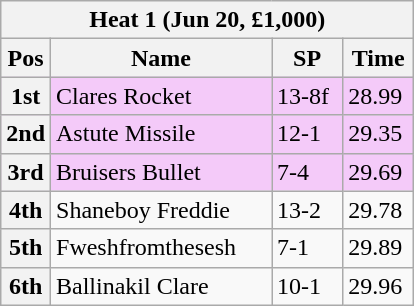<table class="wikitable">
<tr>
<th colspan="6">Heat 1 (Jun 20, £1,000)</th>
</tr>
<tr>
<th width=20>Pos</th>
<th width=140>Name</th>
<th width=40>SP</th>
<th width=40>Time</th>
</tr>
<tr style="background: #f4caf9;">
<th>1st</th>
<td>Clares Rocket</td>
<td>13-8f</td>
<td>28.99</td>
</tr>
<tr style="background: #f4caf9;">
<th>2nd</th>
<td>Astute Missile</td>
<td>12-1</td>
<td>29.35</td>
</tr>
<tr style="background: #f4caf9;">
<th>3rd</th>
<td>Bruisers Bullet</td>
<td>7-4</td>
<td>29.69</td>
</tr>
<tr>
<th>4th</th>
<td>Shaneboy Freddie</td>
<td>13-2</td>
<td>29.78</td>
</tr>
<tr>
<th>5th</th>
<td>Fweshfromthesesh</td>
<td>7-1</td>
<td>29.89</td>
</tr>
<tr>
<th>6th</th>
<td>Ballinakil Clare</td>
<td>10-1</td>
<td>29.96</td>
</tr>
</table>
